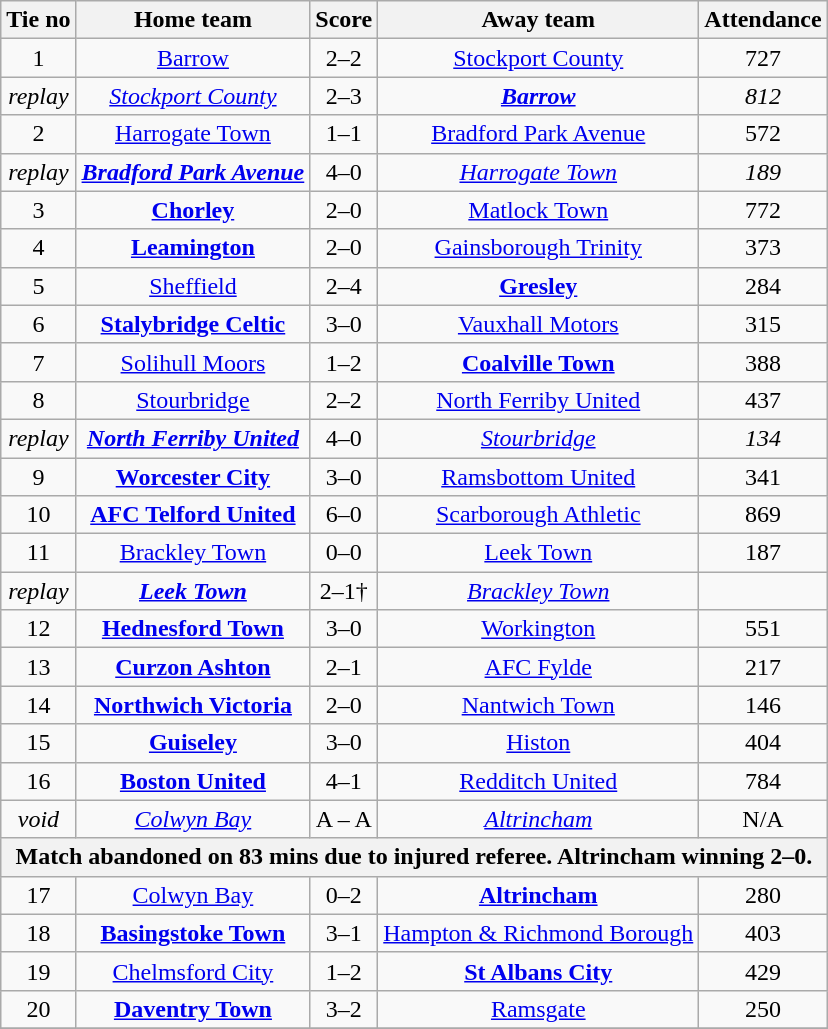<table class="wikitable" style="text-align:center">
<tr>
<th>Tie no</th>
<th>Home team</th>
<th>Score</th>
<th>Away team</th>
<th>Attendance</th>
</tr>
<tr>
<td>1</td>
<td><a href='#'>Barrow</a></td>
<td>2–2</td>
<td><a href='#'>Stockport County</a></td>
<td>727</td>
</tr>
<tr>
<td><em>replay</em></td>
<td><em><a href='#'>Stockport County</a></em></td>
<td>2–3</td>
<td><strong><em><a href='#'>Barrow</a></em></strong></td>
<td><em>812</em></td>
</tr>
<tr>
<td>2</td>
<td><a href='#'>Harrogate Town</a></td>
<td>1–1</td>
<td><a href='#'>Bradford Park Avenue</a></td>
<td>572</td>
</tr>
<tr>
<td><em>replay</em></td>
<td><strong><em><a href='#'>Bradford Park Avenue</a></em></strong></td>
<td>4–0</td>
<td><em><a href='#'>Harrogate Town</a></em></td>
<td><em>189</em></td>
</tr>
<tr>
<td>3</td>
<td><strong><a href='#'>Chorley</a></strong></td>
<td>2–0</td>
<td><a href='#'>Matlock Town</a></td>
<td>772</td>
</tr>
<tr>
<td>4</td>
<td><strong><a href='#'>Leamington</a></strong></td>
<td>2–0</td>
<td><a href='#'>Gainsborough Trinity</a></td>
<td>373</td>
</tr>
<tr>
<td>5</td>
<td><a href='#'>Sheffield</a></td>
<td>2–4</td>
<td><strong><a href='#'>Gresley</a></strong></td>
<td>284</td>
</tr>
<tr>
<td>6</td>
<td><strong><a href='#'>Stalybridge Celtic</a></strong></td>
<td>3–0</td>
<td><a href='#'>Vauxhall Motors</a></td>
<td>315</td>
</tr>
<tr>
<td>7</td>
<td><a href='#'>Solihull Moors</a></td>
<td>1–2</td>
<td><strong><a href='#'>Coalville Town</a></strong></td>
<td>388</td>
</tr>
<tr>
<td>8</td>
<td><a href='#'>Stourbridge</a></td>
<td>2–2</td>
<td><a href='#'>North Ferriby United</a></td>
<td>437</td>
</tr>
<tr>
<td><em>replay</em></td>
<td><strong><em><a href='#'>North Ferriby United</a></em></strong></td>
<td>4–0</td>
<td><em><a href='#'>Stourbridge</a></em></td>
<td><em>134</em></td>
</tr>
<tr>
<td>9</td>
<td><strong><a href='#'>Worcester City</a></strong></td>
<td>3–0</td>
<td><a href='#'>Ramsbottom United</a></td>
<td>341</td>
</tr>
<tr>
<td>10</td>
<td><strong><a href='#'>AFC Telford United</a></strong></td>
<td>6–0</td>
<td><a href='#'>Scarborough Athletic</a></td>
<td>869</td>
</tr>
<tr>
<td>11</td>
<td><a href='#'>Brackley Town</a></td>
<td>0–0</td>
<td><a href='#'>Leek Town</a></td>
<td>187</td>
</tr>
<tr>
<td><em>replay</em></td>
<td><strong><em><a href='#'>Leek Town</a></em></strong></td>
<td>2–1†</td>
<td><em><a href='#'>Brackley Town</a></em></td>
<td></td>
</tr>
<tr>
<td>12</td>
<td><strong><a href='#'>Hednesford Town</a></strong></td>
<td>3–0</td>
<td><a href='#'>Workington</a></td>
<td>551</td>
</tr>
<tr>
<td>13</td>
<td><strong><a href='#'>Curzon Ashton</a></strong></td>
<td>2–1</td>
<td><a href='#'>AFC Fylde</a></td>
<td>217</td>
</tr>
<tr>
<td>14</td>
<td><strong><a href='#'>Northwich Victoria</a></strong></td>
<td>2–0</td>
<td><a href='#'>Nantwich Town</a></td>
<td>146</td>
</tr>
<tr>
<td>15</td>
<td><strong><a href='#'>Guiseley</a></strong></td>
<td>3–0</td>
<td><a href='#'>Histon</a></td>
<td>404</td>
</tr>
<tr>
<td>16</td>
<td><strong><a href='#'>Boston United</a></strong></td>
<td>4–1</td>
<td><a href='#'>Redditch United</a></td>
<td>784</td>
</tr>
<tr>
<td><em>void</em></td>
<td><em><a href='#'>Colwyn Bay</a></em></td>
<td>A – A</td>
<td><em><a href='#'>Altrincham</a></em></td>
<td>N/A</td>
</tr>
<tr>
<th colspan="5">Match abandoned on 83 mins due to injured referee. Altrincham winning 2–0.</th>
</tr>
<tr>
<td>17</td>
<td><a href='#'>Colwyn Bay</a></td>
<td>0–2</td>
<td><strong><a href='#'>Altrincham</a></strong></td>
<td>280</td>
</tr>
<tr>
<td>18</td>
<td><strong><a href='#'>Basingstoke Town</a></strong></td>
<td>3–1</td>
<td><a href='#'>Hampton & Richmond Borough</a></td>
<td>403</td>
</tr>
<tr>
<td>19</td>
<td><a href='#'>Chelmsford City</a></td>
<td>1–2</td>
<td><strong><a href='#'>St Albans City</a></strong></td>
<td>429</td>
</tr>
<tr>
<td>20</td>
<td><strong><a href='#'>Daventry Town</a></strong></td>
<td>3–2</td>
<td><a href='#'>Ramsgate</a></td>
<td>250</td>
</tr>
<tr>
</tr>
</table>
